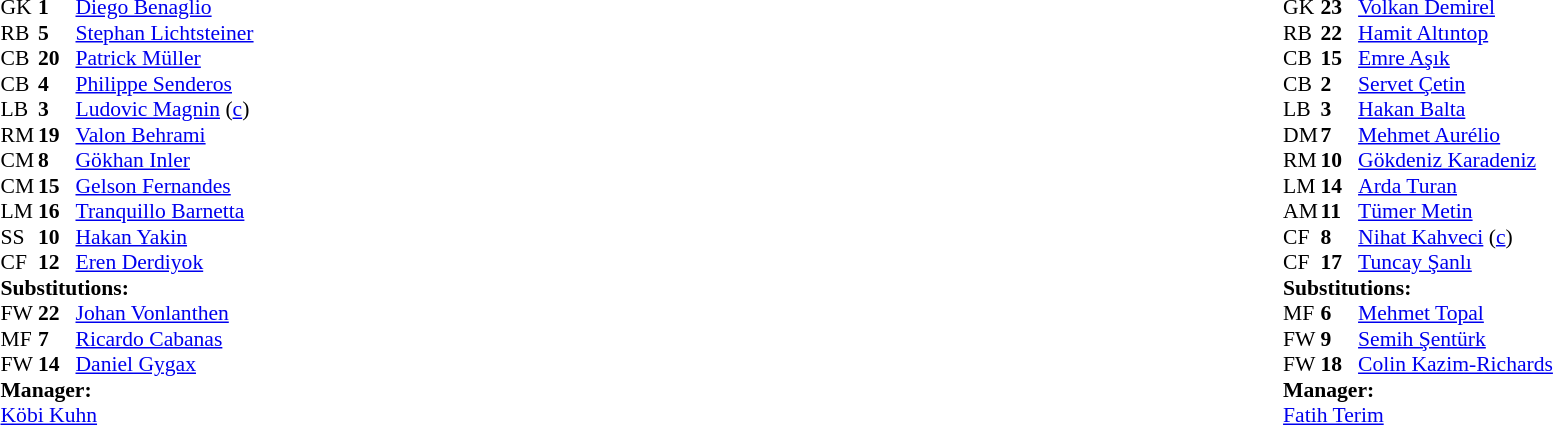<table style="width:100%;">
<tr>
<td style="vertical-align:top; width:40%;"><br><table style="font-size:90%" cellspacing="0" cellpadding="0">
<tr>
<th width="25"></th>
<th width="25"></th>
</tr>
<tr>
<td>GK</td>
<td><strong>1</strong></td>
<td><a href='#'>Diego Benaglio</a></td>
</tr>
<tr>
<td>RB</td>
<td><strong>5</strong></td>
<td><a href='#'>Stephan Lichtsteiner</a></td>
</tr>
<tr>
<td>CB</td>
<td><strong>20</strong></td>
<td><a href='#'>Patrick Müller</a></td>
</tr>
<tr>
<td>CB</td>
<td><strong>4</strong></td>
<td><a href='#'>Philippe Senderos</a></td>
</tr>
<tr>
<td>LB</td>
<td><strong>3</strong></td>
<td><a href='#'>Ludovic Magnin</a> (<a href='#'>c</a>)</td>
</tr>
<tr>
<td>RM</td>
<td><strong>19</strong></td>
<td><a href='#'>Valon Behrami</a></td>
</tr>
<tr>
<td>CM</td>
<td><strong>8</strong></td>
<td><a href='#'>Gökhan Inler</a></td>
</tr>
<tr>
<td>CM</td>
<td><strong>15</strong></td>
<td><a href='#'>Gelson Fernandes</a></td>
<td></td>
<td></td>
</tr>
<tr>
<td>LM</td>
<td><strong>16</strong></td>
<td><a href='#'>Tranquillo Barnetta</a></td>
<td></td>
<td></td>
</tr>
<tr>
<td>SS</td>
<td><strong>10</strong></td>
<td><a href='#'>Hakan Yakin</a></td>
<td></td>
<td></td>
</tr>
<tr>
<td>CF</td>
<td><strong>12</strong></td>
<td><a href='#'>Eren Derdiyok</a></td>
<td></td>
</tr>
<tr>
<td colspan=3><strong>Substitutions:</strong></td>
</tr>
<tr>
<td>FW</td>
<td><strong>22</strong></td>
<td><a href='#'>Johan Vonlanthen</a></td>
<td></td>
<td></td>
</tr>
<tr>
<td>MF</td>
<td><strong>7</strong></td>
<td><a href='#'>Ricardo Cabanas</a></td>
<td></td>
<td></td>
</tr>
<tr>
<td>FW</td>
<td><strong>14</strong></td>
<td><a href='#'>Daniel Gygax</a></td>
<td></td>
<td></td>
</tr>
<tr>
<td colspan=3><strong>Manager:</strong></td>
</tr>
<tr>
<td colspan=3><a href='#'>Köbi Kuhn</a></td>
</tr>
</table>
</td>
<td valign="top"></td>
<td style="vertical-align:top; width:50%;"><br><table style="font-size:90%; margin:auto;" cellspacing="0" cellpadding="0">
<tr>
<th width=25></th>
<th width=25></th>
</tr>
<tr>
<td>GK</td>
<td><strong>23</strong></td>
<td><a href='#'>Volkan Demirel</a></td>
</tr>
<tr>
<td>RB</td>
<td><strong>22</strong></td>
<td><a href='#'>Hamit Altıntop</a></td>
</tr>
<tr>
<td>CB</td>
<td><strong>15</strong></td>
<td><a href='#'>Emre Aşık</a></td>
</tr>
<tr>
<td>CB</td>
<td><strong>2</strong></td>
<td><a href='#'>Servet Çetin</a></td>
</tr>
<tr>
<td>LB</td>
<td><strong>3</strong></td>
<td><a href='#'>Hakan Balta</a></td>
<td></td>
</tr>
<tr>
<td>DM</td>
<td><strong>7</strong></td>
<td><a href='#'>Mehmet Aurélio</a></td>
<td></td>
</tr>
<tr>
<td>RM</td>
<td><strong>10</strong></td>
<td><a href='#'>Gökdeniz Karadeniz</a></td>
<td></td>
<td></td>
</tr>
<tr>
<td>LM</td>
<td><strong>14</strong></td>
<td><a href='#'>Arda Turan</a></td>
</tr>
<tr>
<td>AM</td>
<td><strong>11</strong></td>
<td><a href='#'>Tümer Metin</a></td>
<td></td>
<td></td>
</tr>
<tr>
<td>CF</td>
<td><strong>8</strong></td>
<td><a href='#'>Nihat Kahveci</a> (<a href='#'>c</a>)</td>
<td></td>
<td></td>
</tr>
<tr>
<td>CF</td>
<td><strong>17</strong></td>
<td><a href='#'>Tuncay Şanlı</a></td>
<td></td>
</tr>
<tr>
<td colspan=3><strong>Substitutions:</strong></td>
</tr>
<tr>
<td>MF</td>
<td><strong>6</strong></td>
<td><a href='#'>Mehmet Topal</a></td>
<td></td>
<td></td>
</tr>
<tr>
<td>FW</td>
<td><strong>9</strong></td>
<td><a href='#'>Semih Şentürk</a></td>
<td></td>
<td></td>
</tr>
<tr>
<td>FW</td>
<td><strong>18</strong></td>
<td><a href='#'>Colin Kazim-Richards</a></td>
<td></td>
<td></td>
</tr>
<tr>
<td colspan=3><strong>Manager:</strong></td>
</tr>
<tr>
<td colspan=3><a href='#'>Fatih Terim</a></td>
</tr>
</table>
</td>
</tr>
</table>
